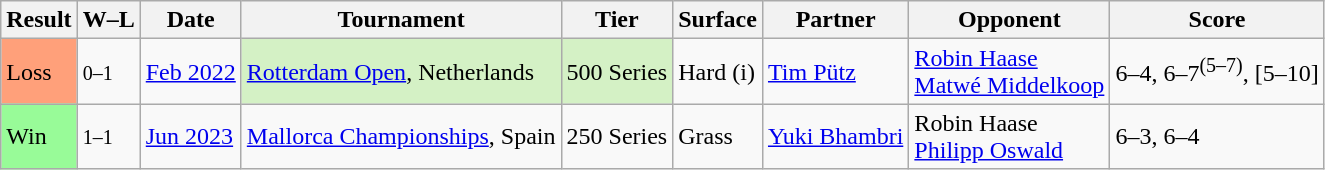<table class="sortable wikitable">
<tr>
<th>Result</th>
<th class="unsortable">W–L</th>
<th>Date</th>
<th>Tournament</th>
<th>Tier</th>
<th>Surface</th>
<th>Partner</th>
<th>Opponent</th>
<th class="unsortable">Score</th>
</tr>
<tr>
<td bgcolor=ffa07a>Loss</td>
<td><small>0–1</small></td>
<td><a href='#'>Feb 2022</a></td>
<td style="background:#d4f1c5;"><a href='#'>Rotterdam Open</a>, Netherlands</td>
<td style="background:#d4f1c5;">500 Series</td>
<td>Hard (i)</td>
<td> <a href='#'>Tim Pütz</a></td>
<td> <a href='#'>Robin Haase</a> <br>  <a href='#'>Matwé Middelkoop</a></td>
<td>6–4, 6–7<sup>(5–7)</sup>, [5–10]</td>
</tr>
<tr>
<td bgcolor=98FB98>Win</td>
<td><small>1–1</small></td>
<td><a href='#'>Jun 2023</a></td>
<td><a href='#'>Mallorca Championships</a>, Spain</td>
<td>250 Series</td>
<td>Grass</td>
<td> <a href='#'>Yuki Bhambri</a></td>
<td> Robin Haase <br>  <a href='#'>Philipp Oswald</a></td>
<td>6–3, 6–4</td>
</tr>
</table>
